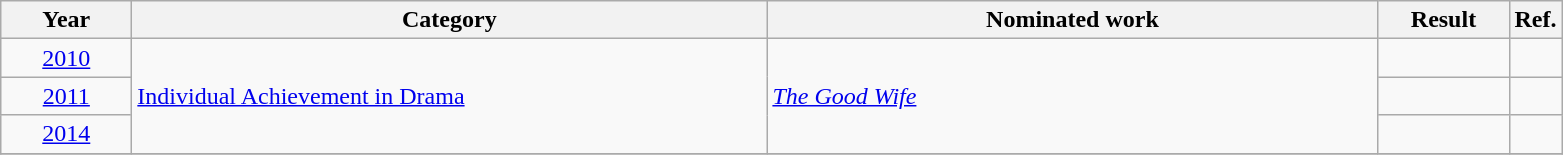<table class=wikitable>
<tr>
<th scope="col" style="width:5em;">Year</th>
<th scope="col" style="width:26em;">Category</th>
<th scope="col" style="width:25em;">Nominated work</th>
<th scope="col" style="width:5em;">Result</th>
<th>Ref.</th>
</tr>
<tr>
<td style="text-align:center;"><a href='#'>2010</a></td>
<td rowspan="3"><a href='#'>Individual Achievement in Drama</a></td>
<td rowspan="3"><em><a href='#'>The Good Wife</a></em></td>
<td></td>
<td></td>
</tr>
<tr>
<td style="text-align:center;"><a href='#'>2011</a></td>
<td></td>
<td></td>
</tr>
<tr>
<td style="text-align:center;"><a href='#'>2014</a></td>
<td></td>
<td></td>
</tr>
<tr>
</tr>
</table>
